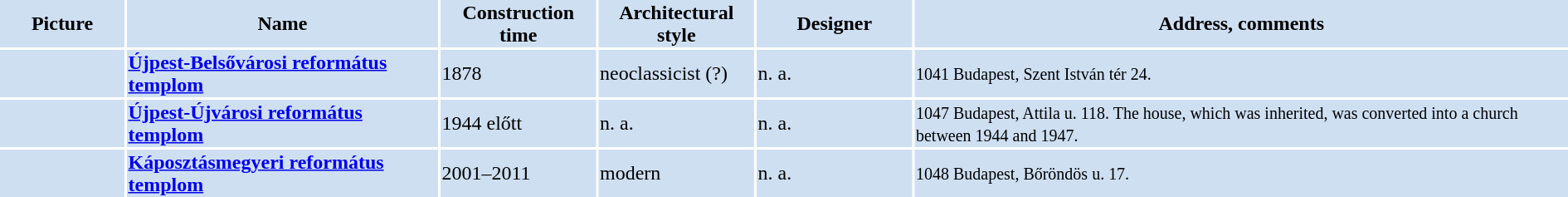<table width="100%">
<tr>
<th bgcolor="#CEDFF2" width="8%">Picture</th>
<th bgcolor="#CEDFF2" width="20%">Name</th>
<th bgcolor="#CEDFF2" width="10%">Construction time</th>
<th bgcolor="#CEDFF2" width="10%">Architectural style</th>
<th bgcolor="#CEDFF2" width="10%">Designer</th>
<th bgcolor="#CEDFF2" width="42%">Address, comments</th>
</tr>
<tr>
<td bgcolor="#CEDFF2"></td>
<td bgcolor="#CEDFF2"><strong><a href='#'>Újpest-Belsővárosi református templom</a></strong></td>
<td bgcolor="#CEDFF2">1878</td>
<td bgcolor="#CEDFF2">neoclassicist (?)</td>
<td bgcolor="#CEDFF2">n. a.</td>
<td bgcolor="#CEDFF2"><small>1041 Budapest, Szent István tér 24. </small></td>
</tr>
<tr>
<td bgcolor="#CEDFF2"></td>
<td bgcolor="#CEDFF2"><strong><a href='#'>Újpest-Újvárosi református templom</a></strong></td>
<td bgcolor="#CEDFF2">1944 előtt</td>
<td bgcolor="#CEDFF2">n. a.</td>
<td bgcolor="#CEDFF2">n. a.</td>
<td bgcolor="#CEDFF2"><small>1047 Budapest, Attila u. 118. The house, which was inherited, was converted into a church between 1944 and 1947.</small></td>
</tr>
<tr>
<td bgcolor="#CEDFF2"></td>
<td bgcolor="#CEDFF2"><strong><a href='#'>Káposztásmegyeri református templom</a></strong></td>
<td bgcolor="#CEDFF2">2001–2011</td>
<td bgcolor="#CEDFF2">modern</td>
<td bgcolor="#CEDFF2">n. a.</td>
<td bgcolor="#CEDFF2"><small>1048 Budapest, Bőröndös u. 17. </small></td>
</tr>
</table>
